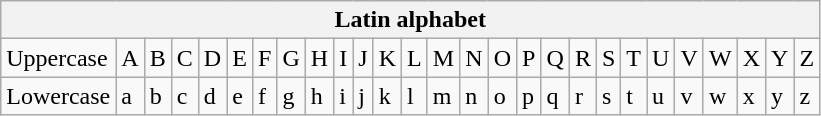<table class="wikitable">
<tr>
<th colspan="27">Latin alphabet</th>
</tr>
<tr>
<td>Uppercase</td>
<td>A</td>
<td>B</td>
<td>C</td>
<td>D</td>
<td>E</td>
<td>F</td>
<td>G</td>
<td>H</td>
<td>I</td>
<td>J</td>
<td>K</td>
<td>L</td>
<td>M</td>
<td>N</td>
<td>O</td>
<td>P</td>
<td>Q</td>
<td>R</td>
<td>S</td>
<td>T</td>
<td>U</td>
<td>V</td>
<td>W</td>
<td>X</td>
<td>Y</td>
<td>Z</td>
</tr>
<tr>
<td>Lowercase</td>
<td>a</td>
<td>b</td>
<td>c</td>
<td>d</td>
<td>e</td>
<td>f</td>
<td>g</td>
<td>h</td>
<td>i</td>
<td>j</td>
<td>k</td>
<td>l</td>
<td>m</td>
<td>n</td>
<td>o</td>
<td>p</td>
<td>q</td>
<td>r</td>
<td>s</td>
<td>t</td>
<td>u</td>
<td>v</td>
<td>w</td>
<td>x</td>
<td>y</td>
<td>z</td>
</tr>
</table>
